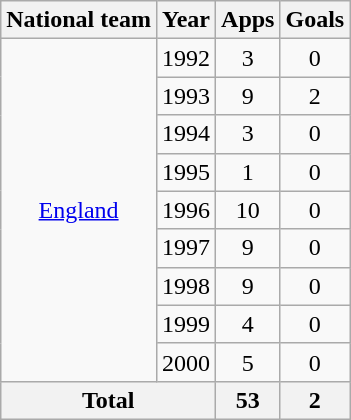<table class="wikitable" style="text-align:center">
<tr>
<th>National team</th>
<th>Year</th>
<th>Apps</th>
<th>Goals</th>
</tr>
<tr>
<td rowspan="9"><a href='#'>England</a></td>
<td>1992</td>
<td>3</td>
<td>0</td>
</tr>
<tr>
<td>1993</td>
<td>9</td>
<td>2</td>
</tr>
<tr>
<td>1994</td>
<td>3</td>
<td>0</td>
</tr>
<tr>
<td>1995</td>
<td>1</td>
<td>0</td>
</tr>
<tr>
<td>1996</td>
<td>10</td>
<td>0</td>
</tr>
<tr>
<td>1997</td>
<td>9</td>
<td>0</td>
</tr>
<tr>
<td>1998</td>
<td>9</td>
<td>0</td>
</tr>
<tr>
<td>1999</td>
<td>4</td>
<td>0</td>
</tr>
<tr>
<td>2000</td>
<td>5</td>
<td>0</td>
</tr>
<tr>
<th colspan="2">Total</th>
<th>53</th>
<th>2</th>
</tr>
</table>
